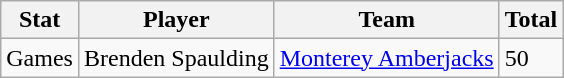<table class="wikitable">
<tr>
<th>Stat</th>
<th>Player</th>
<th>Team</th>
<th>Total</th>
</tr>
<tr>
<td>Games</td>
<td>Brenden Spaulding</td>
<td><a href='#'>Monterey Amberjacks</a></td>
<td>50</td>
</tr>
</table>
